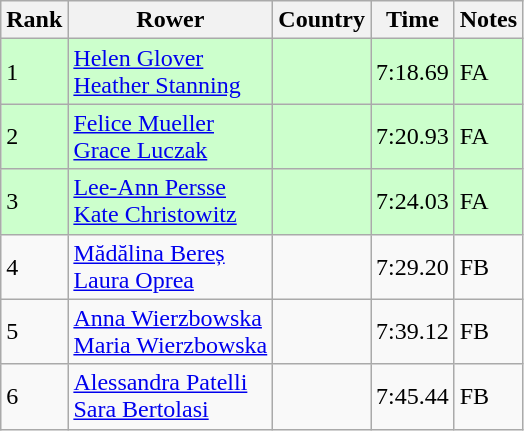<table class="wikitable">
<tr>
<th>Rank</th>
<th>Rower</th>
<th>Country</th>
<th>Time</th>
<th>Notes</th>
</tr>
<tr bgcolor=ccffcc>
<td>1</td>
<td><a href='#'>Helen Glover</a><br><a href='#'>Heather Stanning</a></td>
<td></td>
<td>7:18.69</td>
<td>FA</td>
</tr>
<tr bgcolor=ccffcc>
<td>2</td>
<td><a href='#'>Felice Mueller</a><br><a href='#'>Grace Luczak</a></td>
<td></td>
<td>7:20.93</td>
<td>FA</td>
</tr>
<tr bgcolor=ccffcc>
<td>3</td>
<td><a href='#'>Lee-Ann Persse</a><br><a href='#'>Kate Christowitz</a></td>
<td></td>
<td>7:24.03</td>
<td>FA</td>
</tr>
<tr>
<td>4</td>
<td><a href='#'>Mădălina Bereș</a><br><a href='#'>Laura Oprea</a></td>
<td></td>
<td>7:29.20</td>
<td>FB</td>
</tr>
<tr>
<td>5</td>
<td><a href='#'>Anna Wierzbowska</a><br><a href='#'>Maria Wierzbowska</a></td>
<td></td>
<td>7:39.12</td>
<td>FB</td>
</tr>
<tr>
<td>6</td>
<td><a href='#'>Alessandra Patelli</a><br><a href='#'>Sara Bertolasi</a></td>
<td></td>
<td>7:45.44</td>
<td>FB</td>
</tr>
</table>
